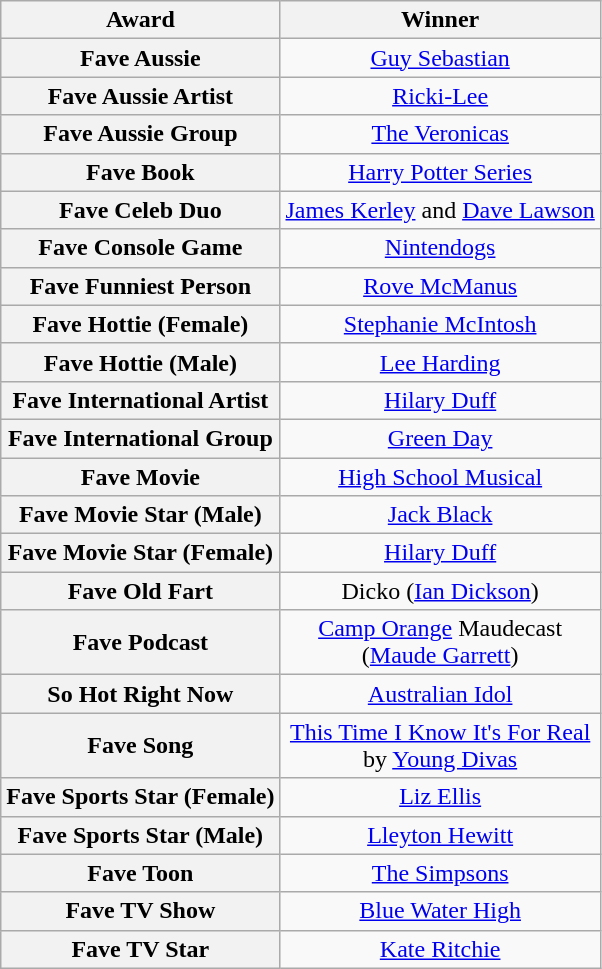<table class="wikitable plainrowheaders" style="text-align: center;">
<tr>
<th scope="col">Award</th>
<th scope="col">Winner</th>
</tr>
<tr>
<th>Fave Aussie</th>
<td><a href='#'>Guy Sebastian</a></td>
</tr>
<tr>
<th>Fave Aussie Artist</th>
<td><a href='#'>Ricki-Lee</a></td>
</tr>
<tr>
<th>Fave Aussie Group</th>
<td><a href='#'>The Veronicas</a></td>
</tr>
<tr>
<th>Fave Book</th>
<td><a href='#'>Harry Potter Series</a></td>
</tr>
<tr>
<th>Fave Celeb Duo</th>
<td><a href='#'>James Kerley</a> and <a href='#'>Dave Lawson</a></td>
</tr>
<tr>
<th>Fave Console Game</th>
<td><a href='#'>Nintendogs</a></td>
</tr>
<tr>
<th>Fave Funniest Person</th>
<td><a href='#'>Rove McManus</a></td>
</tr>
<tr>
<th>Fave Hottie (Female)</th>
<td><a href='#'>Stephanie McIntosh</a></td>
</tr>
<tr>
<th>Fave Hottie (Male)</th>
<td><a href='#'>Lee Harding</a></td>
</tr>
<tr>
<th>Fave International Artist</th>
<td><a href='#'>Hilary Duff</a></td>
</tr>
<tr>
<th>Fave International Group</th>
<td><a href='#'>Green Day</a></td>
</tr>
<tr>
<th>Fave Movie</th>
<td><a href='#'>High School Musical</a></td>
</tr>
<tr>
<th>Fave Movie Star (Male)</th>
<td><a href='#'>Jack Black</a></td>
</tr>
<tr>
<th>Fave Movie Star (Female)</th>
<td><a href='#'>Hilary Duff</a></td>
</tr>
<tr>
<th>Fave Old Fart</th>
<td>Dicko (<a href='#'>Ian Dickson</a>)</td>
</tr>
<tr>
<th>Fave Podcast</th>
<td><a href='#'>Camp Orange</a> Maudecast<br>(<a href='#'>Maude Garrett</a>)</td>
</tr>
<tr>
<th>So Hot Right Now</th>
<td><a href='#'>Australian Idol</a></td>
</tr>
<tr>
<th>Fave Song</th>
<td><a href='#'>This Time I Know It's For Real</a><br>by <a href='#'>Young Divas</a></td>
</tr>
<tr>
<th>Fave Sports Star (Female)</th>
<td><a href='#'>Liz Ellis</a></td>
</tr>
<tr>
<th>Fave Sports Star (Male)</th>
<td><a href='#'>Lleyton Hewitt</a></td>
</tr>
<tr>
<th>Fave Toon</th>
<td><a href='#'>The Simpsons</a></td>
</tr>
<tr>
<th>Fave TV Show</th>
<td><a href='#'>Blue Water High</a></td>
</tr>
<tr>
<th>Fave TV Star</th>
<td><a href='#'>Kate Ritchie</a></td>
</tr>
</table>
